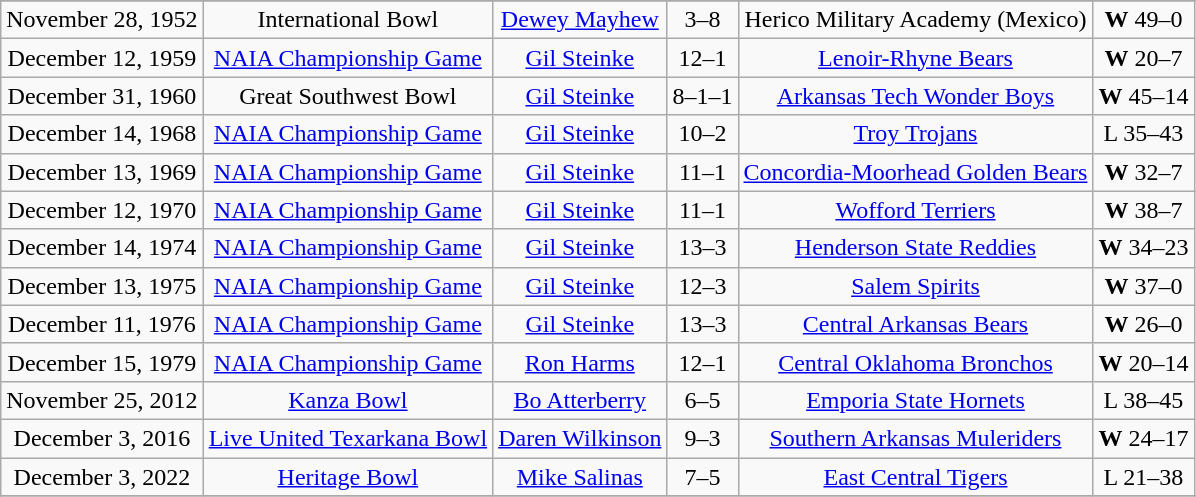<table class="wikitable" style="text-align:center">
<tr>
</tr>
<tr style="text-align:center;">
<td>November 28, 1952</td>
<td>International Bowl</td>
<td><a href='#'>Dewey Mayhew</a></td>
<td>3–8</td>
<td>Herico Military Academy (Mexico)</td>
<td><strong>W</strong> 49–0</td>
</tr>
<tr style="text-align:center;">
<td>December 12, 1959</td>
<td><a href='#'>NAIA Championship Game</a></td>
<td><a href='#'>Gil Steinke</a></td>
<td>12–1</td>
<td><a href='#'>Lenoir-Rhyne Bears</a></td>
<td><strong>W</strong> 20–7</td>
</tr>
<tr style="text-align:center;">
<td>December 31, 1960</td>
<td>Great Southwest Bowl</td>
<td><a href='#'>Gil Steinke</a></td>
<td>8–1–1</td>
<td><a href='#'>Arkansas Tech Wonder Boys</a></td>
<td><strong>W</strong> 45–14</td>
</tr>
<tr style="text-align:center;">
<td>December 14, 1968</td>
<td><a href='#'>NAIA Championship Game</a></td>
<td><a href='#'>Gil Steinke</a></td>
<td>10–2</td>
<td><a href='#'>Troy Trojans</a></td>
<td>L 35–43</td>
</tr>
<tr style="text-align:center;">
<td>December 13, 1969</td>
<td><a href='#'>NAIA Championship Game</a></td>
<td><a href='#'>Gil Steinke</a></td>
<td>11–1</td>
<td><a href='#'>Concordia-Moorhead Golden Bears</a></td>
<td><strong>W</strong> 32–7</td>
</tr>
<tr style="text-align:center;">
<td>December 12, 1970</td>
<td><a href='#'>NAIA Championship Game</a></td>
<td><a href='#'>Gil Steinke</a></td>
<td>11–1</td>
<td><a href='#'>Wofford Terriers</a></td>
<td><strong>W</strong> 38–7</td>
</tr>
<tr style="text-align:center;">
<td>December 14, 1974</td>
<td><a href='#'>NAIA Championship Game</a></td>
<td><a href='#'>Gil Steinke</a></td>
<td>13–3</td>
<td><a href='#'>Henderson State Reddies</a></td>
<td><strong>W</strong> 34–23</td>
</tr>
<tr style="text-align:center;">
<td>December 13, 1975</td>
<td><a href='#'>NAIA Championship Game</a></td>
<td><a href='#'>Gil Steinke</a></td>
<td>12–3</td>
<td><a href='#'>Salem Spirits</a></td>
<td><strong>W</strong> 37–0</td>
</tr>
<tr style="text-align:center;">
<td>December 11, 1976</td>
<td><a href='#'>NAIA Championship Game</a></td>
<td><a href='#'>Gil Steinke</a></td>
<td>13–3</td>
<td><a href='#'>Central Arkansas Bears</a></td>
<td><strong>W</strong> 26–0</td>
</tr>
<tr style="text-align:center;">
<td>December 15, 1979</td>
<td><a href='#'>NAIA Championship Game</a></td>
<td><a href='#'>Ron Harms</a></td>
<td>12–1</td>
<td><a href='#'>Central Oklahoma Bronchos</a></td>
<td><strong>W</strong> 20–14</td>
</tr>
<tr style="text-align:center;">
<td>November 25, 2012</td>
<td><a href='#'>Kanza Bowl</a></td>
<td><a href='#'>Bo Atterberry</a></td>
<td>6–5</td>
<td><a href='#'>Emporia State Hornets</a></td>
<td>L 38–45</td>
</tr>
<tr style="text-align:center;">
<td>December 3, 2016</td>
<td><a href='#'>Live United Texarkana Bowl</a></td>
<td><a href='#'>Daren Wilkinson</a></td>
<td>9–3</td>
<td><a href='#'>Southern Arkansas Muleriders</a></td>
<td><strong>W</strong> 24–17</td>
</tr>
<tr style="text-align:center;">
<td>December 3, 2022</td>
<td><a href='#'>Heritage Bowl</a></td>
<td><a href='#'>Mike Salinas</a></td>
<td>7–5</td>
<td><a href='#'>East Central Tigers</a></td>
<td>L 21–38</td>
</tr>
<tr style="text-align:center;">
</tr>
</table>
